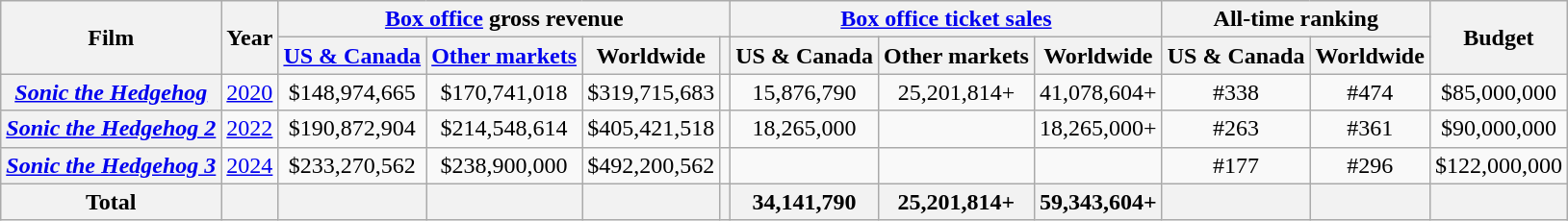<table class="wikitable plainrowheaders" style="text-align:center;">
<tr>
<th rowspan="2">Film</th>
<th rowspan="2">Year</th>
<th colspan="4"><a href='#'>Box office</a> gross revenue</th>
<th colspan="3"><a href='#'>Box office ticket sales</a></th>
<th colspan="2">All-time ranking</th>
<th rowspan="2">Budget</th>
</tr>
<tr>
<th><a href='#'>US & Canada</a></th>
<th><a href='#'>Other markets</a></th>
<th>Worldwide</th>
<th></th>
<th>US & Canada</th>
<th>Other markets</th>
<th>Worldwide</th>
<th>US & Canada</th>
<th>Worldwide</th>
</tr>
<tr>
<th scope="row"><em><a href='#'>Sonic the Hedgehog</a></em></th>
<td><a href='#'>2020</a></td>
<td>$148,974,665</td>
<td>$170,741,018</td>
<td>$319,715,683</td>
<td></td>
<td>15,876,790</td>
<td>25,201,814+</td>
<td>41,078,604+</td>
<td>#338</td>
<td>#474</td>
<td>$85,000,000</td>
</tr>
<tr>
<th scope="row"><em><a href='#'>Sonic the Hedgehog 2</a></em></th>
<td><a href='#'>2022</a></td>
<td>$190,872,904</td>
<td>$214,548,614</td>
<td>$405,421,518</td>
<td></td>
<td>18,265,000</td>
<td></td>
<td>18,265,000+</td>
<td>#263</td>
<td>#361</td>
<td>$90,000,000</td>
</tr>
<tr>
<th scope="row"><em><a href='#'>Sonic the Hedgehog 3</a></em></th>
<td><a href='#'>2024</a></td>
<td>$233,270,562</td>
<td>$238,900,000</td>
<td>$492,200,562</td>
<td></td>
<td></td>
<td></td>
<td></td>
<td>#177</td>
<td>#296</td>
<td>$122,000,000</td>
</tr>
<tr>
<th>Total</th>
<th></th>
<th></th>
<th></th>
<th></th>
<th></th>
<th>34,141,790</th>
<th>25,201,814+</th>
<th>59,343,604+</th>
<th></th>
<th></th>
<th></th>
</tr>
</table>
